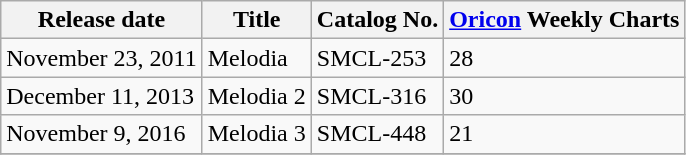<table class="wikitable">
<tr>
<th>Release date</th>
<th>Title</th>
<th>Catalog No.</th>
<th><a href='#'>Oricon</a> Weekly Charts</th>
</tr>
<tr>
<td>November 23, 2011</td>
<td>Melodia</td>
<td>SMCL-253</td>
<td>28</td>
</tr>
<tr>
<td>December 11, 2013</td>
<td>Melodia 2</td>
<td>SMCL-316</td>
<td>30</td>
</tr>
<tr>
<td>November 9, 2016</td>
<td>Melodia 3</td>
<td>SMCL-448</td>
<td>21</td>
</tr>
<tr>
</tr>
</table>
